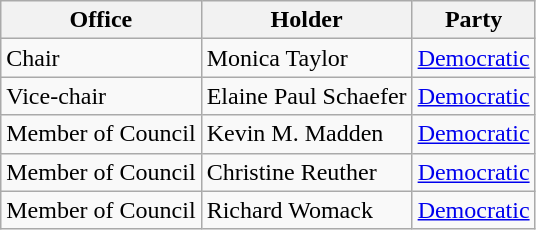<table class="wikitable">
<tr>
<th>Office</th>
<th>Holder</th>
<th>Party</th>
</tr>
<tr>
<td>Chair</td>
<td>Monica Taylor</td>
<td><a href='#'>Democratic</a></td>
</tr>
<tr>
<td>Vice-chair</td>
<td>Elaine Paul Schaefer</td>
<td><a href='#'>Democratic</a></td>
</tr>
<tr>
<td>Member of Council</td>
<td>Kevin M. Madden</td>
<td><a href='#'>Democratic</a></td>
</tr>
<tr>
<td>Member of Council</td>
<td>Christine Reuther</td>
<td><a href='#'>Democratic</a></td>
</tr>
<tr>
<td>Member of Council</td>
<td>Richard Womack</td>
<td><a href='#'>Democratic</a></td>
</tr>
</table>
